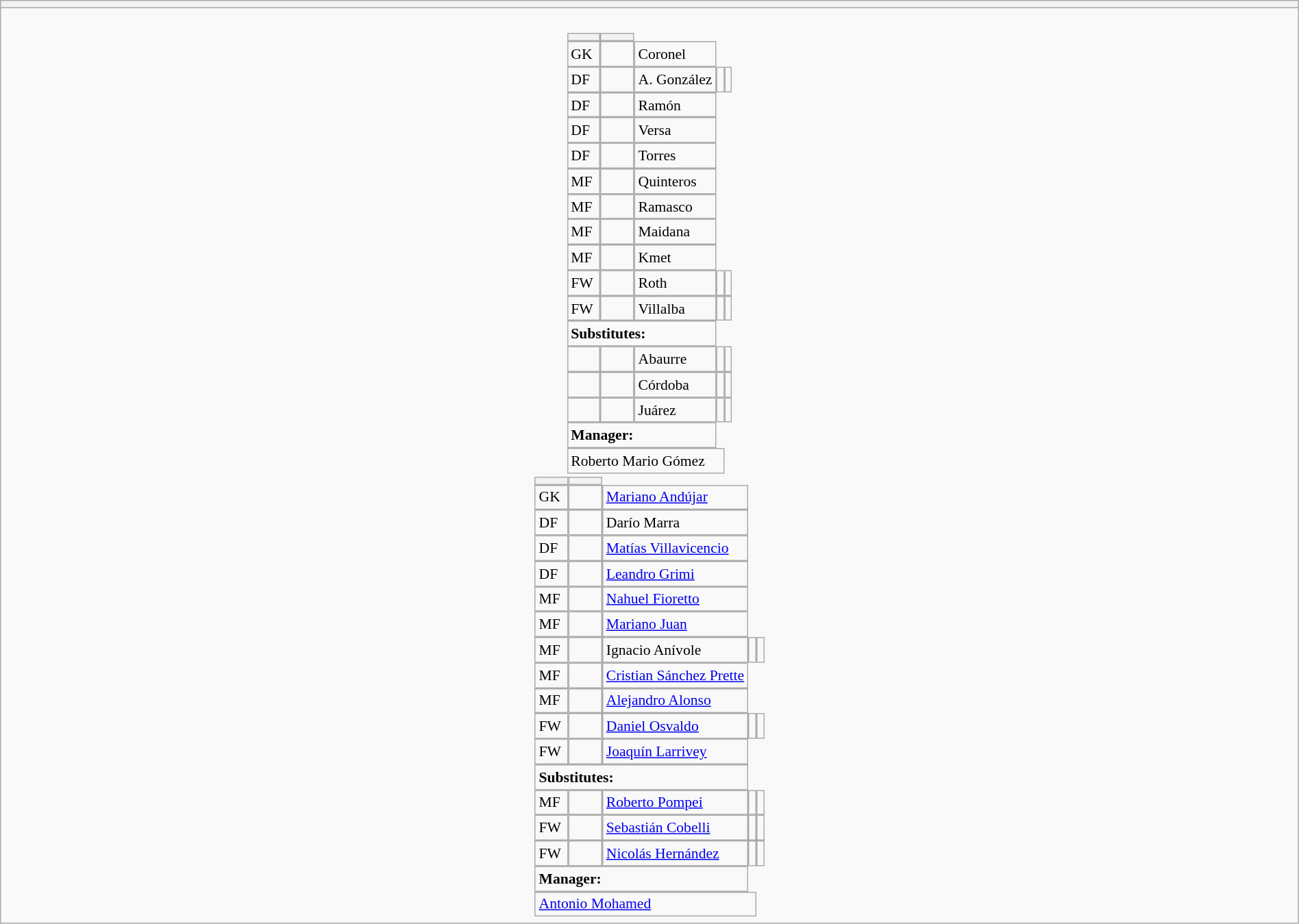<table style="width:100%" class="wikitable collapsible collapsed">
<tr>
<th></th>
</tr>
<tr>
<td><br>






<table style="font-size:90%; margin:0.2em auto;" cellspacing="0" cellpadding="0">
<tr>
<th width="25"></th>
<th width="25"></th>
</tr>
<tr>
<td>GK</td>
<td><strong> </strong></td>
<td>Coronel</td>
</tr>
<tr>
<td>DF</td>
<td><strong> </strong></td>
<td>A. González</td>
<td></td>
<td></td>
</tr>
<tr>
<td>DF</td>
<td><strong> </strong></td>
<td>Ramón</td>
</tr>
<tr>
<td>DF</td>
<td><strong> </strong></td>
<td>Versa</td>
</tr>
<tr>
<td>DF</td>
<td><strong> </strong></td>
<td>Torres</td>
</tr>
<tr>
<td>MF</td>
<td><strong> </strong></td>
<td>Quinteros</td>
</tr>
<tr>
<td>MF</td>
<td><strong> </strong></td>
<td>Ramasco</td>
</tr>
<tr>
<td>MF</td>
<td><strong> </strong></td>
<td>Maidana</td>
</tr>
<tr>
<td>MF</td>
<td><strong> </strong></td>
<td>Kmet</td>
</tr>
<tr>
<td>FW</td>
<td><strong> </strong></td>
<td>Roth</td>
<td></td>
<td></td>
</tr>
<tr>
<td>FW</td>
<td><strong> </strong></td>
<td>Villalba</td>
<td></td>
<td></td>
</tr>
<tr>
<td colspan=3><strong>Substitutes:</strong></td>
</tr>
<tr>
<td></td>
<td><strong> </strong></td>
<td>Abaurre</td>
<td></td>
<td></td>
</tr>
<tr>
<td></td>
<td><strong> </strong></td>
<td>Córdoba</td>
<td></td>
<td></td>
</tr>
<tr>
<td></td>
<td><strong> </strong></td>
<td>Juárez</td>
<td></td>
<td></td>
</tr>
<tr>
<td colspan=3><strong>Manager:</strong></td>
</tr>
<tr>
<td colspan=4> Roberto Mario Gómez</td>
</tr>
</table>
<table cellspacing="0" cellpadding="0" style="font-size:90%; margin:0.2em auto;">
<tr>
<th width="25"></th>
<th width="25"></th>
</tr>
<tr>
<td>GK</td>
<td><strong> </strong></td>
<td><a href='#'>Mariano Andújar</a></td>
</tr>
<tr>
<td>DF</td>
<td><strong> </strong></td>
<td>Darío Marra</td>
</tr>
<tr>
<td>DF</td>
<td><strong> </strong></td>
<td><a href='#'>Matías Villavicencio</a></td>
</tr>
<tr>
<td>DF</td>
<td><strong> </strong></td>
<td><a href='#'>Leandro Grimi</a></td>
</tr>
<tr>
<td>MF</td>
<td><strong> </strong></td>
<td><a href='#'>Nahuel Fioretto</a></td>
</tr>
<tr>
<td>MF</td>
<td><strong> </strong></td>
<td><a href='#'>Mariano Juan</a></td>
</tr>
<tr>
<td>MF</td>
<td><strong> </strong></td>
<td>Ignacio Anívole</td>
<td></td>
<td></td>
</tr>
<tr>
<td>MF</td>
<td><strong> </strong></td>
<td><a href='#'>Cristian Sánchez Prette</a></td>
</tr>
<tr>
<td>MF</td>
<td><strong> </strong></td>
<td><a href='#'>Alejandro Alonso</a></td>
</tr>
<tr>
<td>FW</td>
<td><strong> </strong></td>
<td><a href='#'>Daniel Osvaldo</a></td>
<td></td>
<td></td>
</tr>
<tr>
<td>FW</td>
<td><strong> </strong></td>
<td><a href='#'>Joaquín Larrivey</a></td>
</tr>
<tr>
<td colspan=3><strong>Substitutes:</strong></td>
</tr>
<tr>
<td>MF</td>
<td><strong> </strong></td>
<td><a href='#'>Roberto Pompei</a></td>
<td></td>
<td></td>
</tr>
<tr>
<td>FW</td>
<td><strong> </strong></td>
<td><a href='#'>Sebastián Cobelli </a></td>
<td></td>
<td></td>
</tr>
<tr>
<td>FW</td>
<td><strong> </strong></td>
<td><a href='#'>Nicolás Hernández</a></td>
<td></td>
<td></td>
</tr>
<tr>
<td colspan=3><strong>Manager:</strong></td>
</tr>
<tr>
<td colspan=4> <a href='#'>Antonio Mohamed</a></td>
</tr>
</table>
</td>
</tr>
</table>
